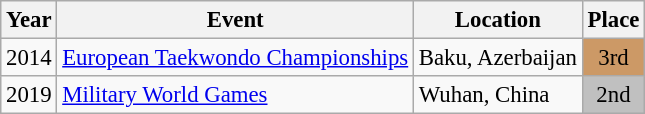<table class="wikitable" style="text-align:center; font-size:95%;">
<tr>
<th align=center>Year</th>
<th>Event</th>
<th>Location</th>
<th>Place</th>
</tr>
<tr>
<td>2014</td>
<td align="left"><a href='#'>European Taekwondo Championships</a></td>
<td align="left">Baku, Azerbaijan</td>
<td align="center" bgcolor="cc9966">3rd</td>
</tr>
<tr>
<td>2019</td>
<td align="left"><a href='#'>Military World Games</a></td>
<td align="left">Wuhan, China</td>
<td align="center" bgcolor="silver">2nd</td>
</tr>
</table>
